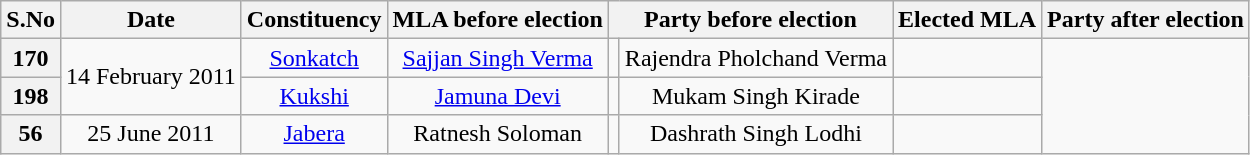<table class="wikitable sortable" style="text-align:center;">
<tr>
<th>S.No</th>
<th>Date</th>
<th>Constituency</th>
<th>MLA before election</th>
<th colspan="2">Party before election</th>
<th>Elected MLA</th>
<th colspan="2">Party after election</th>
</tr>
<tr>
<th>170</th>
<td Rowspan=2>14 February 2011</td>
<td><a href='#'>Sonkatch</a></td>
<td><a href='#'>Sajjan Singh Verma</a></td>
<td></td>
<td>Rajendra Pholchand Verma</td>
<td></td>
</tr>
<tr>
<th>198</th>
<td><a href='#'>Kukshi</a></td>
<td><a href='#'>Jamuna Devi</a></td>
<td></td>
<td>Mukam Singh Kirade</td>
<td></td>
</tr>
<tr>
<th>56</th>
<td>25 June 2011</td>
<td><a href='#'>Jabera</a></td>
<td>Ratnesh Soloman</td>
<td></td>
<td>Dashrath Singh Lodhi</td>
<td></td>
</tr>
</table>
